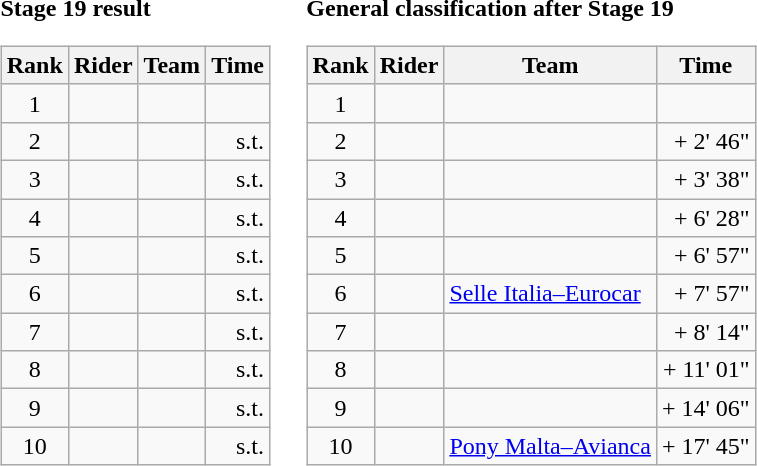<table>
<tr>
<td><strong>Stage 19 result</strong><br><table class="wikitable">
<tr>
<th scope="col">Rank</th>
<th scope="col">Rider</th>
<th scope="col">Team</th>
<th scope="col">Time</th>
</tr>
<tr>
<td style="text-align:center;">1</td>
<td></td>
<td></td>
<td style="text-align:right;"></td>
</tr>
<tr>
<td style="text-align:center;">2</td>
<td></td>
<td></td>
<td style="text-align:right;">s.t.</td>
</tr>
<tr>
<td style="text-align:center;">3</td>
<td></td>
<td></td>
<td style="text-align:right;">s.t.</td>
</tr>
<tr>
<td style="text-align:center;">4</td>
<td></td>
<td></td>
<td style="text-align:right;">s.t.</td>
</tr>
<tr>
<td style="text-align:center;">5</td>
<td></td>
<td></td>
<td style="text-align:right;">s.t.</td>
</tr>
<tr>
<td style="text-align:center;">6</td>
<td></td>
<td></td>
<td style="text-align:right;">s.t.</td>
</tr>
<tr>
<td style="text-align:center;">7</td>
<td></td>
<td></td>
<td style="text-align:right;">s.t.</td>
</tr>
<tr>
<td style="text-align:center;">8</td>
<td></td>
<td></td>
<td style="text-align:right;">s.t.</td>
</tr>
<tr>
<td style="text-align:center;">9</td>
<td></td>
<td></td>
<td style="text-align:right;">s.t.</td>
</tr>
<tr>
<td style="text-align:center;">10</td>
<td></td>
<td></td>
<td style="text-align:right;">s.t.</td>
</tr>
</table>
</td>
<td></td>
<td><strong>General classification after Stage 19</strong><br><table class="wikitable">
<tr>
<th scope="col">Rank</th>
<th scope="col">Rider</th>
<th scope="col">Team</th>
<th scope="col">Time</th>
</tr>
<tr>
<td style="text-align:center;">1</td>
<td></td>
<td></td>
<td style="text-align:right;"></td>
</tr>
<tr>
<td style="text-align:center;">2</td>
<td></td>
<td></td>
<td style="text-align:right;">+ 2' 46"</td>
</tr>
<tr>
<td style="text-align:center;">3</td>
<td></td>
<td></td>
<td style="text-align:right;">+ 3' 38"</td>
</tr>
<tr>
<td style="text-align:center;">4</td>
<td></td>
<td></td>
<td style="text-align:right;">+ 6' 28"</td>
</tr>
<tr>
<td style="text-align:center;">5</td>
<td></td>
<td></td>
<td style="text-align:right;">+ 6' 57"</td>
</tr>
<tr>
<td style="text-align:center;">6</td>
<td></td>
<td><a href='#'>Selle Italia–Eurocar</a></td>
<td style="text-align:right;">+ 7' 57"</td>
</tr>
<tr>
<td style="text-align:center;">7</td>
<td></td>
<td></td>
<td style="text-align:right;">+ 8' 14"</td>
</tr>
<tr>
<td style="text-align:center;">8</td>
<td></td>
<td></td>
<td style="text-align:right;">+ 11' 01"</td>
</tr>
<tr>
<td style="text-align:center;">9</td>
<td></td>
<td></td>
<td style="text-align:right;">+ 14' 06"</td>
</tr>
<tr>
<td style="text-align:center;">10</td>
<td></td>
<td><a href='#'>Pony Malta–Avianca</a></td>
<td style="text-align:right;">+ 17' 45"</td>
</tr>
</table>
</td>
</tr>
</table>
